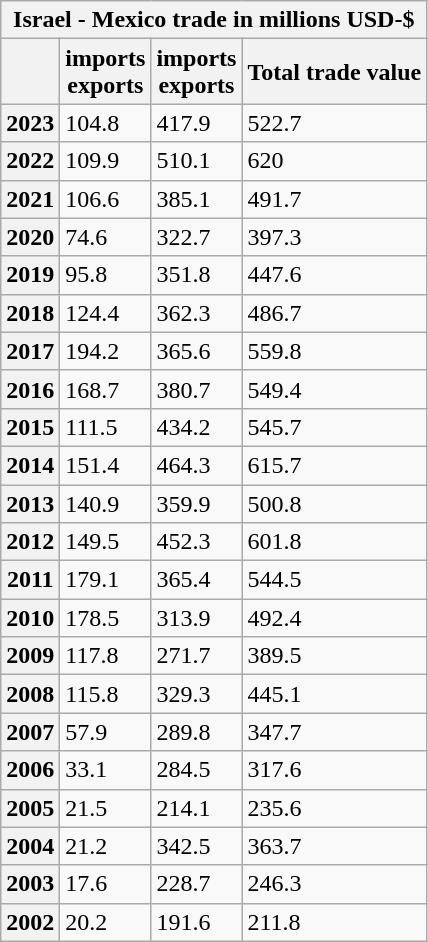<table class="wikitable mw-collapsible mw-collapsed">
<tr>
<th colspan="4">Israel - Mexico trade in millions USD-$ </th>
</tr>
<tr>
<th></th>
<th> imports<br> exports</th>
<th> imports<br> exports</th>
<th>Total trade value</th>
</tr>
<tr>
<th>2023</th>
<td>104.8</td>
<td>417.9</td>
<td>522.7</td>
</tr>
<tr>
<th>2022</th>
<td>109.9</td>
<td>510.1</td>
<td>620</td>
</tr>
<tr>
<th>2021</th>
<td>106.6</td>
<td>385.1</td>
<td>491.7</td>
</tr>
<tr>
<th>2020</th>
<td>74.6</td>
<td>322.7</td>
<td>397.3</td>
</tr>
<tr>
<th>2019</th>
<td>95.8</td>
<td>351.8</td>
<td>447.6</td>
</tr>
<tr>
<th>2018</th>
<td>124.4</td>
<td>362.3</td>
<td>486.7</td>
</tr>
<tr>
<th>2017</th>
<td>194.2</td>
<td>365.6</td>
<td>559.8</td>
</tr>
<tr>
<th>2016</th>
<td>168.7</td>
<td>380.7</td>
<td>549.4</td>
</tr>
<tr>
<th>2015</th>
<td>111.5</td>
<td>434.2</td>
<td>545.7</td>
</tr>
<tr>
<th>2014</th>
<td>151.4</td>
<td>464.3</td>
<td>615.7</td>
</tr>
<tr>
<th>2013</th>
<td>140.9</td>
<td>359.9</td>
<td>500.8</td>
</tr>
<tr>
<th>2012</th>
<td>149.5</td>
<td>452.3</td>
<td>601.8</td>
</tr>
<tr>
<th>2011</th>
<td>179.1</td>
<td>365.4</td>
<td>544.5</td>
</tr>
<tr>
<th>2010</th>
<td>178.5</td>
<td>313.9</td>
<td>492.4</td>
</tr>
<tr>
<th>2009</th>
<td>117.8</td>
<td>271.7</td>
<td>389.5</td>
</tr>
<tr>
<th>2008</th>
<td>115.8</td>
<td>329.3</td>
<td>445.1</td>
</tr>
<tr>
<th>2007</th>
<td>57.9</td>
<td>289.8</td>
<td>347.7</td>
</tr>
<tr>
<th>2006</th>
<td>33.1</td>
<td>284.5</td>
<td>317.6</td>
</tr>
<tr>
<th>2005</th>
<td>21.5</td>
<td>214.1</td>
<td>235.6</td>
</tr>
<tr>
<th>2004</th>
<td>21.2</td>
<td>342.5</td>
<td>363.7</td>
</tr>
<tr>
<th>2003</th>
<td>17.6</td>
<td>228.7</td>
<td>246.3</td>
</tr>
<tr>
<th>2002</th>
<td>20.2</td>
<td>191.6</td>
<td>211.8</td>
</tr>
</table>
